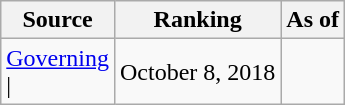<table class="wikitable" style="text-align:center">
<tr>
<th>Source</th>
<th>Ranking</th>
<th>As of</th>
</tr>
<tr>
<td align=left><a href='#'>Governing</a><br>| </td>
<td>October 8, 2018</td>
</tr>
</table>
